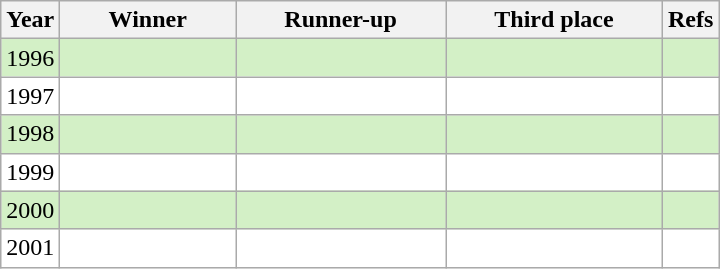<table class="wikitable" style="text-align: left;">
<tr>
<th>Year</th>
<th style="padding:0 2em">Winner</th>
<th style="padding:0 2em">Runner-up</th>
<th style="padding:0 2em">Third place</th>
<th>Refs</th>
</tr>
<tr style="background:#D3F0C6">
<td style="text-align: center;">1996</td>
<td><strong></strong></td>
<td></td>
<td></td>
<td style="text-align: center;"></td>
</tr>
<tr style="background:#FFFFFF">
<td style="text-align: center;">1997</td>
<td><strong></strong></td>
<td></td>
<td></td>
<td style="text-align: center;"></td>
</tr>
<tr style="background:#D3F0C6">
<td style="text-align: center;">1998</td>
<td><strong></strong></td>
<td></td>
<td></td>
<td style="text-align: center;"></td>
</tr>
<tr style="background:#FFFFFF">
<td style="text-align: center;">1999</td>
<td><strong></strong></td>
<td></td>
<td></td>
<td style="text-align: center;"></td>
</tr>
<tr style="background:#D3F0C6">
<td style="text-align: center;">2000</td>
<td><strong></strong></td>
<td></td>
<td></td>
<td style="text-align: center;"></td>
</tr>
<tr style="background:#FFFFFF">
<td style="text-align: center;">2001</td>
<td><strong></strong></td>
<td></td>
<td></td>
<td style="text-align: center;"></td>
</tr>
</table>
